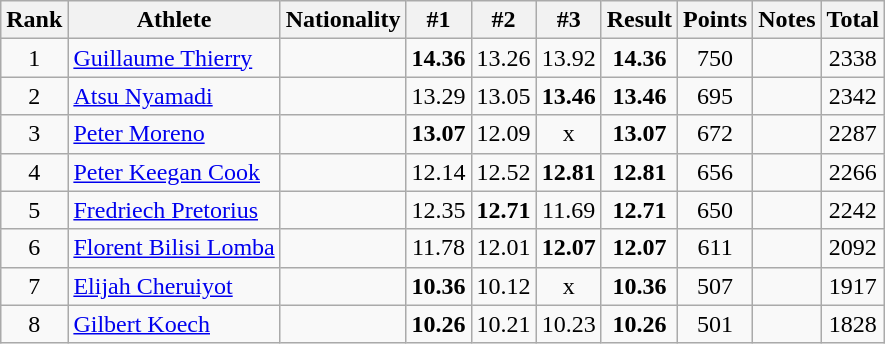<table class="wikitable sortable" style="text-align:center">
<tr>
<th>Rank</th>
<th>Athlete</th>
<th>Nationality</th>
<th>#1</th>
<th>#2</th>
<th>#3</th>
<th>Result</th>
<th>Points</th>
<th>Notes</th>
<th>Total</th>
</tr>
<tr>
<td>1</td>
<td align=left><a href='#'>Guillaume Thierry</a></td>
<td align=left></td>
<td><strong>14.36</strong></td>
<td>13.26</td>
<td>13.92</td>
<td><strong>14.36</strong></td>
<td>750</td>
<td></td>
<td>2338</td>
</tr>
<tr>
<td>2</td>
<td align=left><a href='#'>Atsu Nyamadi</a></td>
<td align=left></td>
<td>13.29</td>
<td>13.05</td>
<td><strong>13.46</strong></td>
<td><strong>13.46</strong></td>
<td>695</td>
<td></td>
<td>2342</td>
</tr>
<tr>
<td>3</td>
<td align=left><a href='#'>Peter Moreno</a></td>
<td align=left></td>
<td><strong>13.07</strong></td>
<td>12.09</td>
<td>x</td>
<td><strong>13.07</strong></td>
<td>672</td>
<td></td>
<td>2287</td>
</tr>
<tr>
<td>4</td>
<td align=left><a href='#'>Peter Keegan Cook</a></td>
<td align=left></td>
<td>12.14</td>
<td>12.52</td>
<td><strong>12.81</strong></td>
<td><strong>12.81</strong></td>
<td>656</td>
<td></td>
<td>2266</td>
</tr>
<tr>
<td>5</td>
<td align=left><a href='#'>Fredriech Pretorius</a></td>
<td align=left></td>
<td>12.35</td>
<td><strong>12.71</strong></td>
<td>11.69</td>
<td><strong>12.71</strong></td>
<td>650</td>
<td></td>
<td>2242</td>
</tr>
<tr>
<td>6</td>
<td align=left><a href='#'>Florent Bilisi Lomba</a></td>
<td align=left></td>
<td>11.78</td>
<td>12.01</td>
<td><strong>12.07</strong></td>
<td><strong>12.07</strong></td>
<td>611</td>
<td></td>
<td>2092</td>
</tr>
<tr>
<td>7</td>
<td align=left><a href='#'>Elijah Cheruiyot</a></td>
<td align=left></td>
<td><strong>10.36</strong></td>
<td>10.12</td>
<td>x</td>
<td><strong>10.36</strong></td>
<td>507</td>
<td></td>
<td>1917</td>
</tr>
<tr>
<td>8</td>
<td align=left><a href='#'>Gilbert Koech</a></td>
<td align=left></td>
<td><strong>10.26</strong></td>
<td>10.21</td>
<td>10.23</td>
<td><strong>10.26</strong></td>
<td>501</td>
<td></td>
<td>1828</td>
</tr>
</table>
